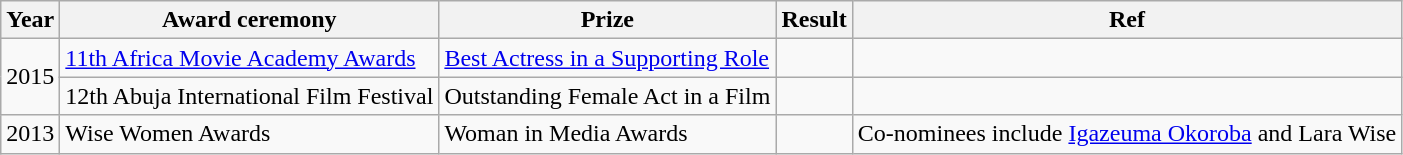<table class ="wikitable">
<tr>
<th>Year</th>
<th>Award ceremony</th>
<th>Prize</th>
<th>Result</th>
<th>Ref</th>
</tr>
<tr>
<td rowspan="2">2015</td>
<td><a href='#'>11th Africa Movie Academy Awards</a></td>
<td><a href='#'>Best Actress in a Supporting Role</a></td>
<td></td>
<td></td>
</tr>
<tr>
<td>12th Abuja International Film Festival</td>
<td>Outstanding Female Act in a Film</td>
<td></td>
<td></td>
</tr>
<tr>
<td>2013</td>
<td>Wise Women Awards</td>
<td>Woman in Media Awards</td>
<td></td>
<td><span>Co-nominees include <a href='#'>Igazeuma Okoroba</a> and Lara Wise</span></td>
</tr>
</table>
